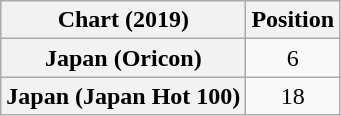<table class="wikitable sortable plainrowheaders" style="text-align:center">
<tr>
<th scope="col">Chart (2019)</th>
<th scope="col">Position</th>
</tr>
<tr>
<th scope="row">Japan (Oricon)<br></th>
<td>6</td>
</tr>
<tr>
<th scope="row">Japan (Japan Hot 100)</th>
<td>18</td>
</tr>
</table>
